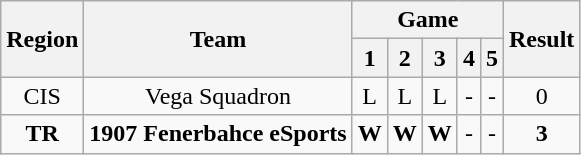<table class="wikitable" style="text-align:center;">
<tr>
<th rowspan="2">Region</th>
<th colspan="2" rowspan="2">Team</th>
<th colspan="5">Game</th>
<th rowspan="2">Result</th>
</tr>
<tr>
<th>1</th>
<th>2</th>
<th>3</th>
<th>4</th>
<th>5</th>
</tr>
<tr>
<td>CIS</td>
<td colspan="2">Vega Squadron</td>
<td>L</td>
<td>L</td>
<td>L</td>
<td>-</td>
<td>-</td>
<td>0</td>
</tr>
<tr>
<td><strong>TR</strong></td>
<td colspan="2"><strong>1907 Fenerbahce eSports</strong></td>
<td><strong>W</strong></td>
<td><strong>W</strong></td>
<td><strong>W</strong></td>
<td>-</td>
<td>-</td>
<td><strong>3</strong></td>
</tr>
</table>
